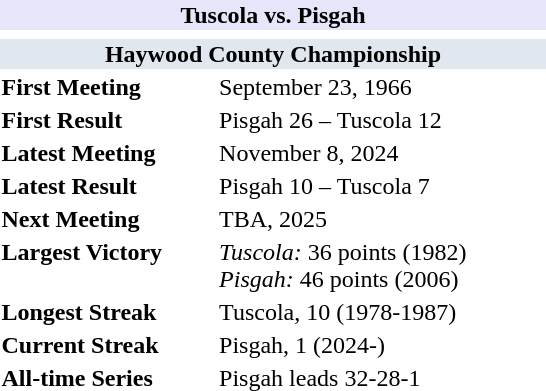<table class="toccolours" style="float: right; clear: right; margin: 0 0 1em 1em; width: 23em;">
<tr style="text-align:center;">
<th colspan="2" style="text-align: center; background-color: Lavender;">Tuscola vs. Pisgah</th>
</tr>
<tr>
<td colspan="2" style="text-align: center"></td>
</tr>
<tr style="width: 20em; margin: 0 auto;">
<th style="background:#e0e7ef;" colspan="2">Haywood County Championship</th>
</tr>
<tr>
<td><strong>First Meeting</strong></td>
<td>September 23, 1966</td>
</tr>
<tr>
<td><strong>First Result</strong></td>
<td>Pisgah 26 – Tuscola 12</td>
</tr>
<tr>
<td style="vertical-align: top;"><strong>Latest Meeting</strong></td>
<td>November 8, 2024</td>
</tr>
<tr>
<td style="vertical-align: top;"><strong>Latest Result</strong></td>
<td>Pisgah 10 – Tuscola 7</td>
</tr>
<tr>
<td style="vertical-align: top;"><strong>Next Meeting</strong></td>
<td>TBA, 2025</td>
</tr>
<tr>
<td style="vertical-align: top;"><strong>Largest Victory</strong></td>
<td><em>Tuscola:</em> 36 points (1982)<br><em>Pisgah:</em> 46 points (2006)</td>
</tr>
<tr>
<td style="vertical-align: top;"><strong>Longest Streak</strong></td>
<td>Tuscola, 10 (1978-1987)</td>
</tr>
<tr>
<td style="vertical-align: top;"><strong>Current Streak</strong></td>
<td>Pisgah, 1 (2024-)</td>
</tr>
<tr>
<td style="vertical-align: top;"><strong>All-time Series</strong></td>
<td>Pisgah leads 32-28-1</td>
</tr>
</table>
